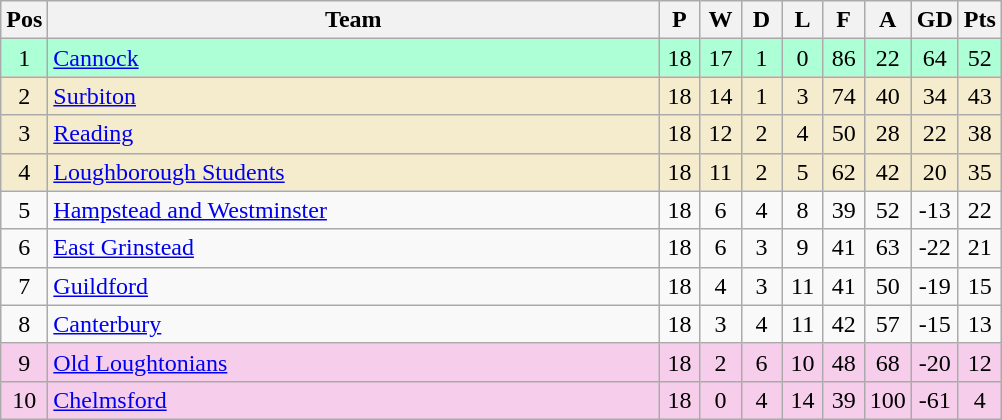<table class="wikitable" style="font-size: 100%">
<tr>
<th width=20>Pos</th>
<th width=400>Team</th>
<th width=20>P</th>
<th width=20>W</th>
<th width=20>D</th>
<th width=20>L</th>
<th width=20>F</th>
<th width=20>A</th>
<th width=20>GD</th>
<th width=20>Pts</th>
</tr>
<tr align=center style="background: #ADFFD6;">
<td>1</td>
<td align="left"><a href='#'>Cannock</a></td>
<td>18</td>
<td>17</td>
<td>1</td>
<td>0</td>
<td>86</td>
<td>22</td>
<td>64</td>
<td>52</td>
</tr>
<tr align=center style="background: #F5ECCE;">
<td>2</td>
<td align="left"><a href='#'>Surbiton</a></td>
<td>18</td>
<td>14</td>
<td>1</td>
<td>3</td>
<td>74</td>
<td>40</td>
<td>34</td>
<td>43</td>
</tr>
<tr align=center style="background: #F5ECCE;">
<td>3</td>
<td align="left"><a href='#'>Reading</a></td>
<td>18</td>
<td>12</td>
<td>2</td>
<td>4</td>
<td>50</td>
<td>28</td>
<td>22</td>
<td>38</td>
</tr>
<tr align=center style="background: #F5ECCE;">
<td>4</td>
<td align="left"><a href='#'>Loughborough Students</a></td>
<td>18</td>
<td>11</td>
<td>2</td>
<td>5</td>
<td>62</td>
<td>42</td>
<td>20</td>
<td>35</td>
</tr>
<tr align=center>
<td>5</td>
<td align="left"><a href='#'>Hampstead and Westminster</a></td>
<td>18</td>
<td>6</td>
<td>4</td>
<td>8</td>
<td>39</td>
<td>52</td>
<td>-13</td>
<td>22</td>
</tr>
<tr align=center>
<td>6</td>
<td align="left"><a href='#'>East Grinstead</a></td>
<td>18</td>
<td>6</td>
<td>3</td>
<td>9</td>
<td>41</td>
<td>63</td>
<td>-22</td>
<td>21</td>
</tr>
<tr align=center>
<td>7</td>
<td align="left"><a href='#'>Guildford</a></td>
<td>18</td>
<td>4</td>
<td>3</td>
<td>11</td>
<td>41</td>
<td>50</td>
<td>-19</td>
<td>15</td>
</tr>
<tr align=center>
<td>8</td>
<td align="left"><a href='#'>Canterbury</a></td>
<td>18</td>
<td>3</td>
<td>4</td>
<td>11</td>
<td>42</td>
<td>57</td>
<td>-15</td>
<td>13</td>
</tr>
<tr align=center style="background: #F6CEEC;">
<td>9</td>
<td align="left"><a href='#'>Old Loughtonians</a></td>
<td>18</td>
<td>2</td>
<td>6</td>
<td>10</td>
<td>48</td>
<td>68</td>
<td>-20</td>
<td>12</td>
</tr>
<tr align=center style="background: #F6CEEC;">
<td>10</td>
<td align="left"><a href='#'>Chelmsford</a></td>
<td>18</td>
<td>0</td>
<td>4</td>
<td>14</td>
<td>39</td>
<td>100</td>
<td>-61</td>
<td>4</td>
</tr>
</table>
